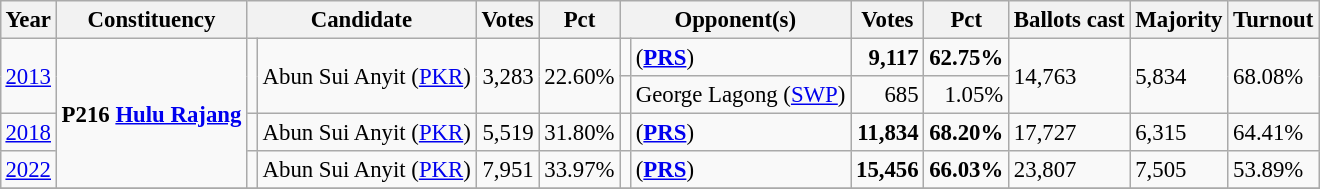<table class="wikitable" style="margin:0.5em ; font-size:95%">
<tr>
<th>Year</th>
<th>Constituency</th>
<th colspan=2>Candidate</th>
<th>Votes</th>
<th>Pct</th>
<th colspan=2>Opponent(s)</th>
<th>Votes</th>
<th>Pct</th>
<th>Ballots cast</th>
<th>Majority</th>
<th>Turnout</th>
</tr>
<tr>
<td rowspan=2><a href='#'>2013</a></td>
<td rowspan=4><strong>P216 <a href='#'>Hulu Rajang</a></strong></td>
<td rowspan=2 ></td>
<td rowspan=2>Abun Sui Anyit (<a href='#'>PKR</a>)</td>
<td rowspan=2 align="right">3,283</td>
<td rowspan=2>22.60%</td>
<td></td>
<td> (<a href='#'><strong>PRS</strong></a>)</td>
<td align=right><strong>9,117</strong></td>
<td><strong>62.75%</strong></td>
<td rowspan=2>14,763</td>
<td rowspan=2>5,834</td>
<td rowspan=2>68.08%</td>
</tr>
<tr>
<td bgcolor=></td>
<td>George Lagong (<a href='#'>SWP</a>)</td>
<td align="right">685</td>
<td align="right">1.05%</td>
</tr>
<tr>
<td><a href='#'>2018</a></td>
<td></td>
<td>Abun Sui Anyit (<a href='#'>PKR</a>)</td>
<td align="right">5,519</td>
<td>31.80%</td>
<td></td>
<td> (<a href='#'><strong>PRS</strong></a>)</td>
<td align=right><strong>11,834</strong></td>
<td><strong>68.20%</strong></td>
<td>17,727</td>
<td>6,315</td>
<td>64.41%</td>
</tr>
<tr>
<td><a href='#'>2022</a></td>
<td></td>
<td>Abun Sui Anyit (<a href='#'>PKR</a>)</td>
<td align="right">7,951</td>
<td>33.97%</td>
<td></td>
<td> (<a href='#'><strong>PRS</strong></a>)</td>
<td align=right><strong>15,456</strong></td>
<td><strong>66.03%</strong></td>
<td>23,807</td>
<td>7,505</td>
<td>53.89%</td>
</tr>
<tr>
</tr>
</table>
